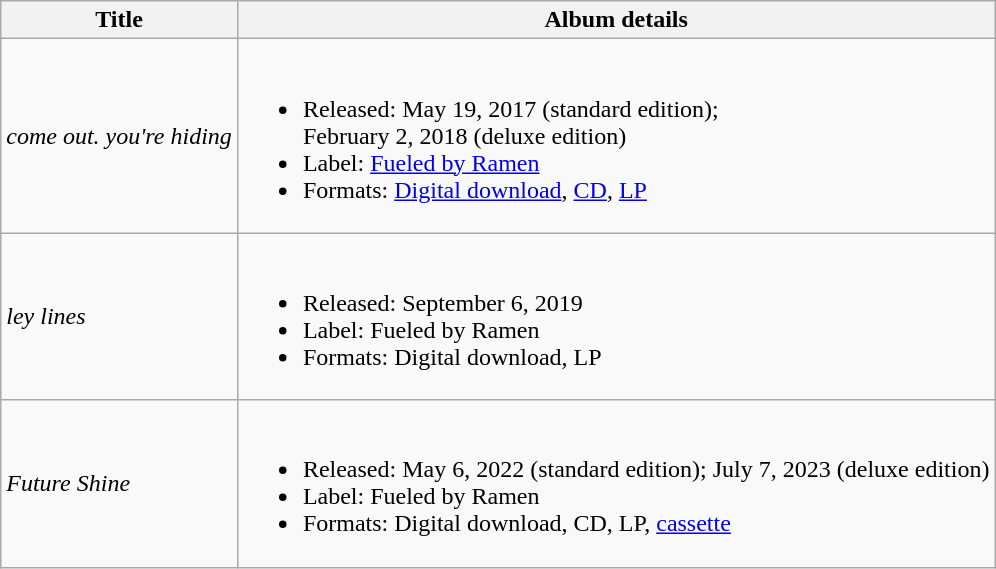<table class="wikitable">
<tr>
<th>Title</th>
<th>Album details</th>
</tr>
<tr>
<td><em>come out. you're hiding</em></td>
<td><br><ul><li>Released: May 19, 2017 (standard edition);<br>February 2, 2018 (deluxe edition)</li><li>Label: <a href='#'>Fueled by Ramen</a></li><li>Formats: <a href='#'>Digital download</a>, <a href='#'>CD</a>, <a href='#'>LP</a></li></ul></td>
</tr>
<tr>
<td><em>ley lines</em></td>
<td><br><ul><li>Released: September 6, 2019</li><li>Label: Fueled by Ramen</li><li>Formats: Digital download, LP</li></ul></td>
</tr>
<tr>
<td><em>Future Shine</em></td>
<td><br><ul><li>Released: May 6, 2022 (standard edition); July 7, 2023 (deluxe edition)</li><li>Label: Fueled by Ramen</li><li>Formats: Digital download, CD, LP, <a href='#'>cassette</a></li></ul></td>
</tr>
</table>
